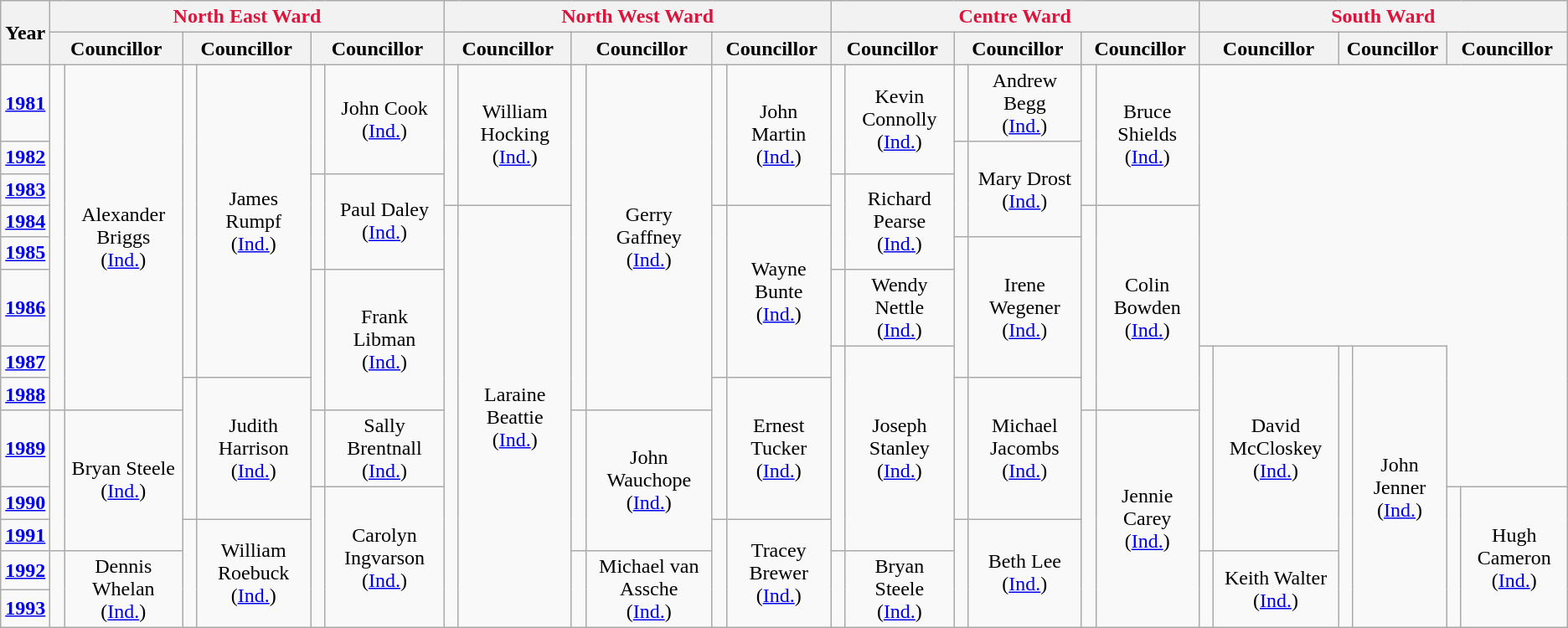<table class="wikitable">
<tr>
<th rowspan="2">Year</th>
<th style="color:crimson"; colspan="6">North East Ward</th>
<th style="color:crimson"; colspan="6">North West Ward</th>
<th style="color:crimson"; colspan="6">Centre Ward</th>
<th style="color:crimson"; colspan="6">South Ward</th>
</tr>
<tr>
<th colspan="2">Councillor</th>
<th colspan="2">Councillor</th>
<th colspan="2">Councillor</th>
<th colspan="2">Councillor</th>
<th colspan="2">Councillor</th>
<th colspan="2">Councillor</th>
<th colspan="2">Councillor</th>
<th colspan="2">Councillor</th>
<th colspan="2">Councillor</th>
<th colspan="2">Councillor</th>
<th colspan="2">Councillor</th>
<th colspan="2">Councillor</th>
</tr>
<tr>
<td><strong><a href='#'>1981</a></strong></td>
<td rowspan="8" width="1px" > </td>
<td rowspan="8"; align="center">Alexander Briggs <br> (<a href='#'>Ind.</a>)</td>
<td rowspan="7" width="1px" > </td>
<td rowspan="7"; align="center">James Rumpf <br> (<a href='#'>Ind.</a>)</td>
<td rowspan="2" width="1px" > </td>
<td rowspan="2"; align="center">John Cook <br> (<a href='#'>Ind.</a>)</td>
<td rowspan="3" width="1px" > </td>
<td rowspan="3"; align="center">William Hocking <br> (<a href='#'>Ind.</a>)</td>
<td rowspan="8" width="1px" > </td>
<td rowspan="8"; align="center">Gerry Gaffney <br> (<a href='#'>Ind.</a>)</td>
<td rowspan="3" width="1px" > </td>
<td rowspan="3"; align="center">John Martin <br> (<a href='#'>Ind.</a>)</td>
<td rowspan="2" width="1px" > </td>
<td rowspan="2"; align="center">Kevin Connolly <br> (<a href='#'>Ind.</a>)</td>
<td rowspan="1" width="1px" > </td>
<td rowspan="1"; align="center">Andrew Begg <br> (<a href='#'>Ind.</a>)</td>
<td rowspan="3" width="1px" > </td>
<td rowspan="3"; align="center">Bruce Shields <br> (<a href='#'>Ind.</a>)</td>
</tr>
<tr>
<td><strong><a href='#'>1982</a></strong></td>
<td rowspan="3" width="1px" > </td>
<td rowspan="3"; align="center">Mary Drost <br> (<a href='#'>Ind.</a>)</td>
</tr>
<tr>
<td><strong><a href='#'>1983</a></strong></td>
<td rowspan="3" width="1px" > </td>
<td rowspan="3"; align="center">Paul Daley <br> (<a href='#'>Ind.</a>)</td>
<td rowspan="3" width="1px" > </td>
<td rowspan="3"; align="center">Richard Pearse <br> (<a href='#'>Ind.</a>)</td>
</tr>
<tr>
<td><strong><a href='#'>1984</a></strong></td>
<td rowspan="10" width="1px" > </td>
<td rowspan="10"; align="center">Laraine Beattie <br> (<a href='#'>Ind.</a>)</td>
<td rowspan="4" width="1px" > </td>
<td rowspan="4"; align="center">Wayne Bunte <br> (<a href='#'>Ind.</a>)</td>
<td rowspan="5" width="1px" > </td>
<td rowspan="5"; align="center">Colin Bowden <br> (<a href='#'>Ind.</a>)</td>
</tr>
<tr>
<td><strong><a href='#'>1985</a></strong></td>
<td rowspan="3" width="1px" > </td>
<td rowspan="3"; align="center">Irene Wegener <br> (<a href='#'>Ind.</a>)</td>
</tr>
<tr>
<td><strong><a href='#'>1986</a></strong></td>
<td rowspan="3" width="1px" > </td>
<td rowspan="3"; align="center">Frank Libman <br> (<a href='#'>Ind.</a>)</td>
<td rowspan="1" width="1px" > </td>
<td rowspan="1"; align="center">Wendy Nettle <br> (<a href='#'>Ind.</a>)</td>
</tr>
<tr>
<td><strong><a href='#'>1987</a></strong></td>
<td rowspan="5" width="1px" > </td>
<td rowspan="5"; align="center">Joseph Stanley <br> (<a href='#'>Ind.</a>)</td>
<td rowspan="5" width="1px" > </td>
<td rowspan="5"; align="center">David McCloskey <br> (<a href='#'>Ind.</a>)</td>
<td rowspan="10" width="1px" > </td>
<td rowspan="10"; align="center">John Jenner <br> (<a href='#'>Ind.</a>)</td>
</tr>
<tr>
<td><strong><a href='#'>1988</a></strong></td>
<td rowspan="3" width="1px" > </td>
<td rowspan="3"; align="center">Judith Harrison <br> (<a href='#'>Ind.</a>)</td>
<td rowspan="3" width="1px" > </td>
<td rowspan="3"; align="center">Ernest Tucker <br> (<a href='#'>Ind.</a>)</td>
<td rowspan="3" width="1px" > </td>
<td rowspan="3"; align="center">Michael Jacombs <br> (<a href='#'>Ind.</a>)</td>
</tr>
<tr>
<td><strong><a href='#'>1989</a></strong></td>
<td rowspan="3" width="1px" > </td>
<td rowspan="3"; align="center">Bryan Steele <br> (<a href='#'>Ind.</a>)</td>
<td rowspan="1" width="1px" > </td>
<td rowspan="1"; align="center">Sally Brentnall <br> (<a href='#'>Ind.</a>)</td>
<td rowspan="3" width="1px" > </td>
<td rowspan="3"; align="center">John Wauchope <br> (<a href='#'>Ind.</a>)</td>
<td rowspan="7" width="1px" > </td>
<td rowspan="7"; align="center">Jennie Carey <br> (<a href='#'>Ind.</a>)</td>
</tr>
<tr>
<td><strong><a href='#'>1990</a></strong></td>
<td rowspan="7" width="1px" > </td>
<td rowspan="7"; align="center">Carolyn Ingvarson <br> (<a href='#'>Ind.</a>)</td>
<td rowspan="7" width="1px" > </td>
<td rowspan="7"; align="center">Hugh Cameron <br> (<a href='#'>Ind.</a>)</td>
</tr>
<tr>
<td><strong><a href='#'>1991</a></strong></td>
<td rowspan="7" width="1px" > </td>
<td rowspan="7"; align="center">William Roebuck <br> (<a href='#'>Ind.</a>)</td>
<td rowspan="7" width="1px" > </td>
<td rowspan="7"; align="center">Tracey Brewer <br> (<a href='#'>Ind.</a>)</td>
<td rowspan="7" width="1px" > </td>
<td rowspan="7"; align="center">Beth Lee <br> (<a href='#'>Ind.</a>)</td>
</tr>
<tr>
<td><strong><a href='#'>1992</a></strong></td>
<td rowspan="7" width="1px" > </td>
<td rowspan="7"; align="center">Dennis Whelan <br> (<a href='#'>Ind.</a>)</td>
<td rowspan="7" width="1px" > </td>
<td rowspan="7"; align="center">Michael van Assche <br> (<a href='#'>Ind.</a>)</td>
<td rowspan="7" width="1px" > </td>
<td rowspan="7"; align="center">Bryan Steele <br> (<a href='#'>Ind.</a>)</td>
<td rowspan="7" width="1px" > </td>
<td rowspan="7"; align="center">Keith Walter <br> (<a href='#'>Ind.</a>)</td>
</tr>
<tr>
<td><strong><a href='#'>1993</a></strong></td>
</tr>
</table>
